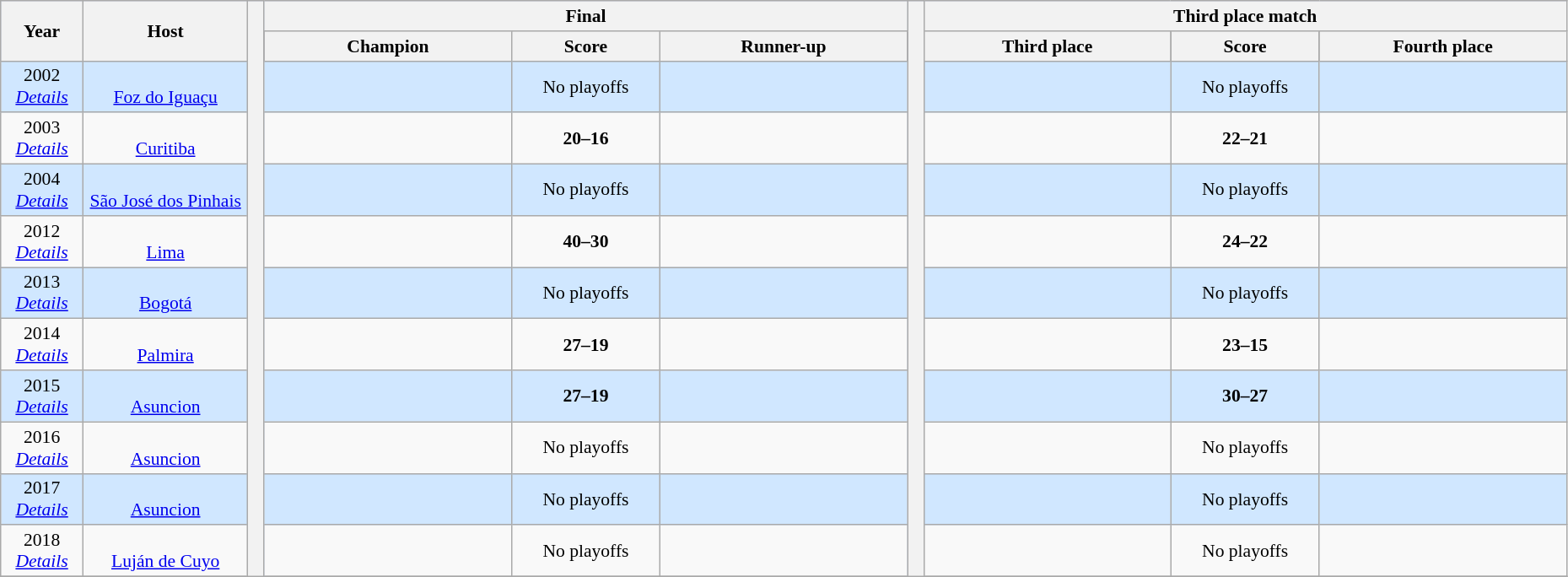<table class="wikitable" style="font-size:90%; width: 98%; text-align: center;">
<tr bgcolor=#C1D8FF>
<th rowspan=2 width=5%>Year</th>
<th rowspan=2 width=10%>Host</th>
<th width=1% rowspan=100 bgcolor=ffffff></th>
<th colspan=3>Final</th>
<th width=1% rowspan=100 bgcolor=ffffff></th>
<th colspan=3>Third place match</th>
</tr>
<tr bgcolor=FEF>
<th width=15%>Champion</th>
<th width=9%>Score</th>
<th width=15%>Runner-up</th>
<th width=15%>Third place</th>
<th width=9%>Score</th>
<th width=15%>Fourth place</th>
</tr>
<tr bgcolor=#D0E7FF>
<td>2002<br><em><a href='#'>Details</a></em></td>
<td><br><a href='#'>Foz do Iguaçu</a></td>
<td><strong></strong></td>
<td><span>No playoffs</span></td>
<td></td>
<td></td>
<td><span>No playoffs</span></td>
<td></td>
</tr>
<tr>
<td>2003<br><em><a href='#'>Details</a></em></td>
<td><br><a href='#'>Curitiba</a></td>
<td><strong></strong></td>
<td><strong> 20–16 </strong></td>
<td></td>
<td></td>
<td><strong> 22–21 </strong></td>
<td></td>
</tr>
<tr bgcolor=#D0E7FF>
<td>2004<br><em><a href='#'>Details</a></em></td>
<td><br><a href='#'>São José dos Pinhais</a></td>
<td><strong></strong></td>
<td><span>No playoffs</span></td>
<td></td>
<td></td>
<td><span>No playoffs</span></td>
<td></td>
</tr>
<tr>
<td>2012<br><em><a href='#'>Details</a></em></td>
<td><br><a href='#'>Lima</a></td>
<td><strong></strong></td>
<td><strong> 40–30 </strong></td>
<td></td>
<td></td>
<td><strong> 24–22 </strong></td>
<td></td>
</tr>
<tr bgcolor=#D0E7FF>
<td>2013<br><em><a href='#'>Details</a></em></td>
<td><br><a href='#'>Bogotá</a></td>
<td><strong></strong></td>
<td><span>No playoffs</span></td>
<td></td>
<td></td>
<td><span>No playoffs</span></td>
<td></td>
</tr>
<tr>
<td>2014<br><em><a href='#'>Details</a></em></td>
<td><br><a href='#'>Palmira</a></td>
<td><strong></strong></td>
<td><strong> 27–19 </strong></td>
<td></td>
<td></td>
<td><strong> 23–15 </strong></td>
<td></td>
</tr>
<tr bgcolor=#D0E7FF>
<td>2015<br><em><a href='#'>Details</a></em></td>
<td><br><a href='#'>Asuncion</a></td>
<td><strong></strong></td>
<td><strong> 27–19 </strong></td>
<td></td>
<td></td>
<td><strong> 30–27 </strong></td>
<td></td>
</tr>
<tr>
<td>2016<br><em><a href='#'>Details</a></em></td>
<td><br><a href='#'>Asuncion</a></td>
<td><strong></strong></td>
<td><span>No playoffs</span></td>
<td></td>
<td></td>
<td><span>No playoffs</span></td>
<td></td>
</tr>
<tr bgcolor=#D0E7FF>
<td>2017<br><em><a href='#'>Details</a></em></td>
<td><br><a href='#'>Asuncion</a></td>
<td><strong></strong></td>
<td><span>No playoffs</span></td>
<td></td>
<td></td>
<td><span>No playoffs</span></td>
<td></td>
</tr>
<tr>
<td>2018<br><em><a href='#'>Details</a></em></td>
<td><br><a href='#'>Luján de Cuyo</a></td>
<td><strong></strong></td>
<td><span>No playoffs</span></td>
<td></td>
<td></td>
<td><span>No playoffs</span></td>
<td></td>
</tr>
<tr>
</tr>
</table>
